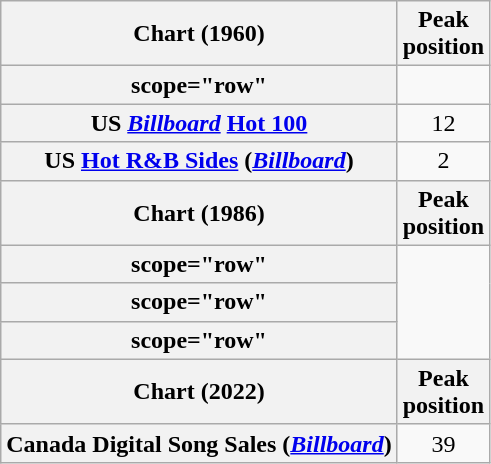<table class="wikitable sortable plainrowheaders" style="text-align:center;">
<tr>
<th scope="col">Chart (1960)</th>
<th scope="col">Peak<br>position</th>
</tr>
<tr>
<th>scope="row"</th>
</tr>
<tr>
<th scope="row">US <em><a href='#'>Billboard</a></em> <a href='#'>Hot 100</a></th>
<td align="center">12</td>
</tr>
<tr>
<th scope="row">US <a href='#'>Hot R&B Sides</a> (<em><a href='#'>Billboard</a></em>)</th>
<td align="center">2</td>
</tr>
<tr>
<th scope="col">Chart (1986)</th>
<th scope="col">Peak<br>position</th>
</tr>
<tr>
<th>scope="row"</th>
</tr>
<tr>
<th>scope="row"</th>
</tr>
<tr>
<th>scope="row"</th>
</tr>
<tr>
<th scope="col">Chart (2022)</th>
<th scope="col">Peak<br>position</th>
</tr>
<tr>
<th scope="row">Canada Digital Song Sales (<em><a href='#'>Billboard</a></em>)</th>
<td>39</td>
</tr>
</table>
